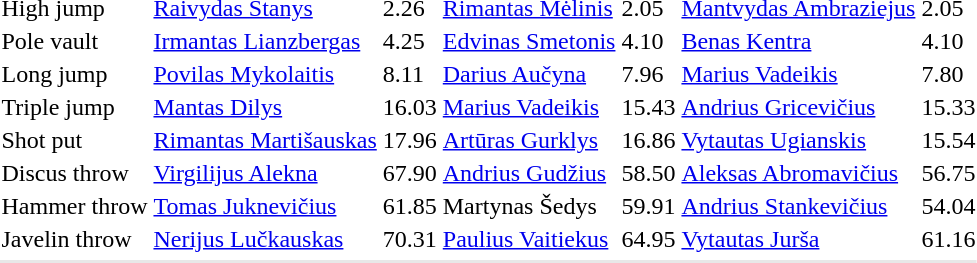<table>
<tr>
<td>High jump</td>
<td><a href='#'>Raivydas Stanys</a></td>
<td>2.26</td>
<td><a href='#'>Rimantas Mėlinis</a></td>
<td>2.05</td>
<td><a href='#'>Mantvydas Ambraziejus</a></td>
<td>2.05</td>
</tr>
<tr>
<td>Pole vault</td>
<td><a href='#'>Irmantas Lianzbergas</a></td>
<td>4.25</td>
<td><a href='#'>Edvinas Smetonis</a></td>
<td>4.10</td>
<td><a href='#'>Benas Kentra</a></td>
<td>4.10</td>
</tr>
<tr>
<td>Long jump</td>
<td><a href='#'>Povilas Mykolaitis</a></td>
<td>8.11</td>
<td><a href='#'>Darius Aučyna</a></td>
<td>7.96</td>
<td><a href='#'>Marius Vadeikis</a></td>
<td>7.80</td>
</tr>
<tr>
<td>Triple jump</td>
<td><a href='#'>Mantas Dilys</a></td>
<td>16.03</td>
<td><a href='#'>Marius Vadeikis</a></td>
<td>15.43</td>
<td><a href='#'>Andrius Gricevičius</a></td>
<td>15.33</td>
</tr>
<tr>
<td>Shot put</td>
<td><a href='#'>Rimantas Martišauskas</a></td>
<td>17.96</td>
<td><a href='#'>Artūras Gurklys</a></td>
<td>16.86</td>
<td><a href='#'>Vytautas Ugianskis</a></td>
<td>15.54</td>
</tr>
<tr>
<td>Discus throw</td>
<td><a href='#'>Virgilijus Alekna</a></td>
<td>67.90</td>
<td><a href='#'>Andrius Gudžius</a></td>
<td>58.50</td>
<td><a href='#'>Aleksas Abromavičius</a></td>
<td>56.75</td>
</tr>
<tr>
<td>Hammer throw</td>
<td><a href='#'>Tomas Juknevičius</a></td>
<td>61.85</td>
<td>Martynas Šedys</td>
<td>59.91</td>
<td><a href='#'>Andrius Stankevičius</a></td>
<td>54.04</td>
</tr>
<tr>
<td>Javelin throw</td>
<td><a href='#'>Nerijus Lučkauskas</a></td>
<td>70.31</td>
<td><a href='#'>Paulius Vaitiekus</a></td>
<td>64.95</td>
<td><a href='#'>Vytautas Jurša</a></td>
<td>61.16</td>
</tr>
<tr>
</tr>
<tr bgcolor= e8e8e8>
<td colspan=7></td>
</tr>
</table>
